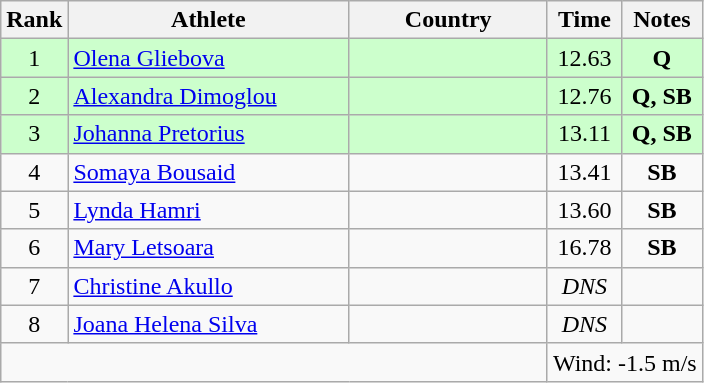<table class="wikitable sortable" style="text-align:center">
<tr>
<th>Rank</th>
<th style="width:180px">Athlete</th>
<th style="width:125px">Country</th>
<th>Time</th>
<th>Notes</th>
</tr>
<tr style="background:#cfc;">
<td>1</td>
<td style="text-align:left;"><a href='#'>Olena Gliebova</a></td>
<td style="text-align:left;"></td>
<td>12.63</td>
<td><strong>Q</strong></td>
</tr>
<tr style="background:#cfc;">
<td>2</td>
<td style="text-align:left;"><a href='#'>Alexandra Dimoglou</a></td>
<td style="text-align:left;"></td>
<td>12.76</td>
<td><strong>Q, SB</strong></td>
</tr>
<tr style="background:#cfc;">
<td>3</td>
<td style="text-align:left;"><a href='#'>Johanna Pretorius</a></td>
<td style="text-align:left;"></td>
<td>13.11</td>
<td><strong>Q, SB</strong></td>
</tr>
<tr>
<td>4</td>
<td style="text-align:left;"><a href='#'>Somaya Bousaid</a></td>
<td style="text-align:left;"></td>
<td>13.41</td>
<td><strong>SB</strong></td>
</tr>
<tr>
<td>5</td>
<td style="text-align:left;"><a href='#'>Lynda Hamri</a></td>
<td style="text-align:left;"></td>
<td>13.60</td>
<td><strong>SB</strong></td>
</tr>
<tr>
<td>6</td>
<td style="text-align:left;"><a href='#'>Mary Letsoara</a></td>
<td style="text-align:left;"></td>
<td>16.78</td>
<td><strong>SB</strong></td>
</tr>
<tr>
<td>7</td>
<td style="text-align:left;"><a href='#'>Christine Akullo</a></td>
<td style="text-align:left;"></td>
<td><em>DNS</em></td>
<td></td>
</tr>
<tr>
<td>8</td>
<td style="text-align:left;"><a href='#'>Joana Helena Silva</a></td>
<td style="text-align:left;"></td>
<td><em>DNS</em></td>
<td></td>
</tr>
<tr class="sortbottom">
<td colspan="3"></td>
<td colspan="2">Wind: -1.5 m/s</td>
</tr>
</table>
